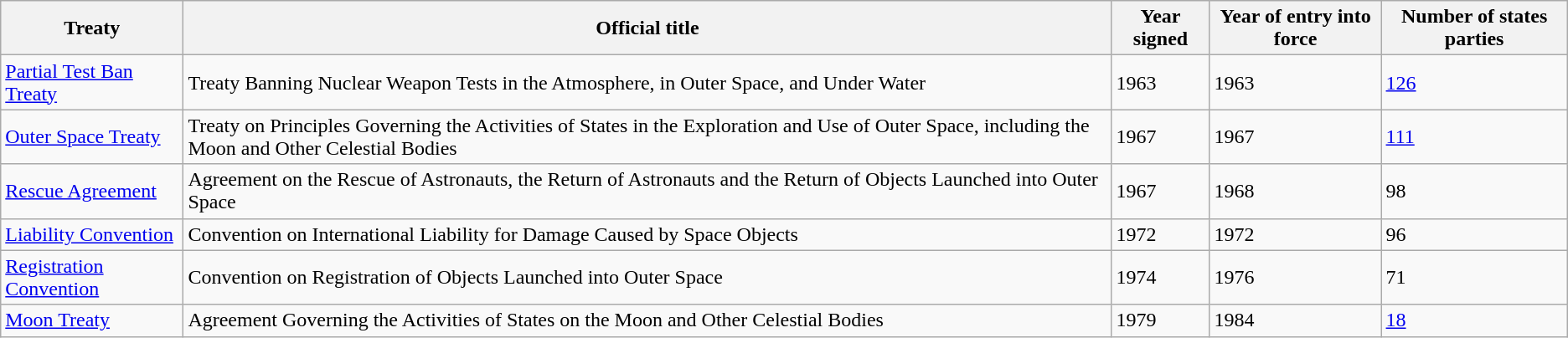<table class="wikitable">
<tr>
<th>Treaty</th>
<th>Official title</th>
<th>Year signed</th>
<th>Year of entry into force</th>
<th>Number of states parties</th>
</tr>
<tr>
<td><a href='#'>Partial Test Ban Treaty</a></td>
<td>Treaty Banning Nuclear Weapon Tests in the Atmosphere, in Outer Space, and Under Water</td>
<td>1963</td>
<td>1963</td>
<td><a href='#'>126</a></td>
</tr>
<tr>
<td><a href='#'>Outer Space Treaty</a></td>
<td>Treaty on Principles Governing the Activities of States in the Exploration and Use of Outer Space, including the Moon and Other Celestial Bodies</td>
<td>1967</td>
<td>1967</td>
<td><a href='#'>111</a></td>
</tr>
<tr>
<td><a href='#'>Rescue Agreement</a></td>
<td>Agreement on the Rescue of Astronauts, the Return of Astronauts and the Return of Objects Launched into Outer Space</td>
<td>1967</td>
<td>1968</td>
<td>98</td>
</tr>
<tr>
<td><a href='#'>Liability Convention</a></td>
<td>Convention on International Liability for Damage Caused by Space Objects</td>
<td>1972</td>
<td>1972</td>
<td>96</td>
</tr>
<tr>
<td><a href='#'>Registration Convention</a></td>
<td>Convention on Registration of Objects Launched into Outer Space</td>
<td>1974</td>
<td>1976</td>
<td>71</td>
</tr>
<tr>
<td><a href='#'>Moon Treaty</a></td>
<td>Agreement Governing the Activities of States on the Moon and Other Celestial Bodies</td>
<td>1979</td>
<td>1984</td>
<td><a href='#'>18</a></td>
</tr>
</table>
